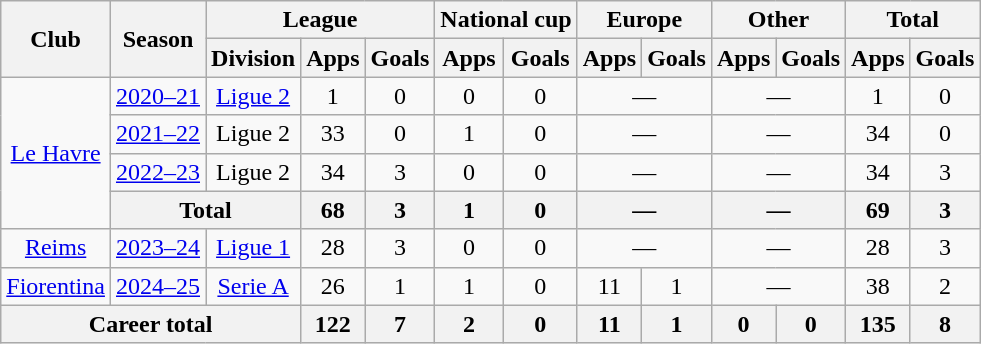<table class="wikitable" style="text-align:center">
<tr>
<th rowspan="2">Club</th>
<th rowspan="2">Season</th>
<th colspan="3">League</th>
<th colspan="2">National cup</th>
<th colspan="2">Europe</th>
<th colspan="2">Other</th>
<th colspan="2">Total</th>
</tr>
<tr>
<th>Division</th>
<th>Apps</th>
<th>Goals</th>
<th>Apps</th>
<th>Goals</th>
<th>Apps</th>
<th>Goals</th>
<th>Apps</th>
<th>Goals</th>
<th>Apps</th>
<th>Goals</th>
</tr>
<tr>
<td rowspan="4"><a href='#'>Le Havre</a></td>
<td><a href='#'>2020–21</a></td>
<td><a href='#'>Ligue 2</a></td>
<td>1</td>
<td>0</td>
<td>0</td>
<td>0</td>
<td colspan="2">—</td>
<td colspan="2">—</td>
<td>1</td>
<td>0</td>
</tr>
<tr>
<td><a href='#'>2021–22</a></td>
<td>Ligue 2</td>
<td>33</td>
<td>0</td>
<td>1</td>
<td>0</td>
<td colspan="2">—</td>
<td colspan="2">—</td>
<td>34</td>
<td>0</td>
</tr>
<tr>
<td><a href='#'>2022–23</a></td>
<td>Ligue 2</td>
<td>34</td>
<td>3</td>
<td>0</td>
<td>0</td>
<td colspan="2">—</td>
<td colspan="2">—</td>
<td>34</td>
<td>3</td>
</tr>
<tr>
<th colspan="2">Total</th>
<th>68</th>
<th>3</th>
<th>1</th>
<th>0</th>
<th colspan="2">—</th>
<th colspan="2">—</th>
<th>69</th>
<th>3</th>
</tr>
<tr>
<td><a href='#'>Reims</a></td>
<td><a href='#'>2023–24</a></td>
<td><a href='#'>Ligue 1</a></td>
<td>28</td>
<td>3</td>
<td>0</td>
<td>0</td>
<td colspan="2">—</td>
<td colspan="2">—</td>
<td>28</td>
<td>3</td>
</tr>
<tr>
<td><a href='#'>Fiorentina</a></td>
<td><a href='#'>2024–25</a></td>
<td><a href='#'>Serie A</a></td>
<td>26</td>
<td>1</td>
<td>1</td>
<td>0</td>
<td>11</td>
<td>1</td>
<td colspan="2">—</td>
<td>38</td>
<td>2</td>
</tr>
<tr>
<th colspan="3">Career total</th>
<th>122</th>
<th>7</th>
<th>2</th>
<th>0</th>
<th>11</th>
<th>1</th>
<th>0</th>
<th>0</th>
<th>135</th>
<th>8</th>
</tr>
</table>
